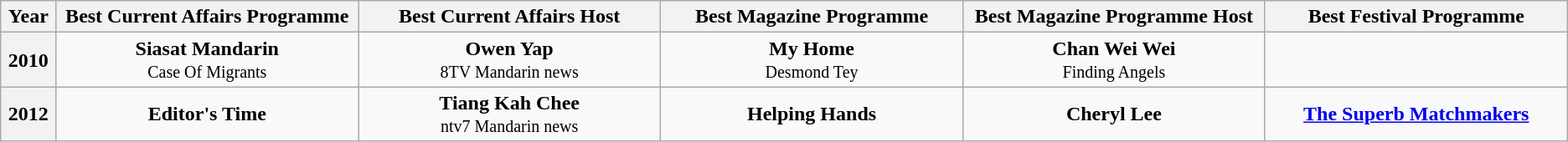<table class="wikitable" style="text-align:center">
<tr>
<th style="width:1%;" scope="col">Year</th>
<th style="width:14%;" scope="col">Best Current Affairs Programme</th>
<th style="width:14%;" scope="col">Best Current Affairs Host</th>
<th style="width:14%;" scope="col">Best Magazine Programme</th>
<th style="width:14%;" scope="col">Best Magazine Programme Host</th>
<th style="width:14%;" scope="col">Best Festival Programme</th>
</tr>
<tr>
<th scope="row">2010</th>
<td><strong>Siasat Mandarin</strong><br><small>Case Of Migrants</small></td>
<td><strong>Owen Yap</strong><br><small>8TV Mandarin news</small></td>
<td><strong>My Home</strong><br><small>Desmond Tey</small></td>
<td><strong>Chan Wei Wei</strong><br><small>Finding Angels</small></td>
<td></td>
</tr>
<tr>
<th scope="row">2012</th>
<td><strong>Editor's Time</strong></td>
<td><strong>Tiang Kah Chee</strong><br><small>ntv7 Mandarin news</small></td>
<td><strong>Helping Hands</strong></td>
<td><strong>Cheryl Lee</strong></td>
<td><strong><a href='#'>The Superb Matchmakers</a></strong></td>
</tr>
</table>
